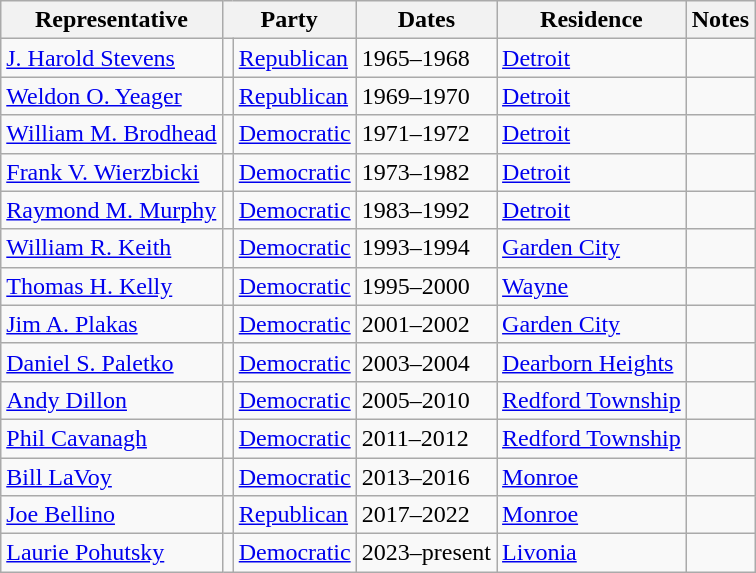<table class=wikitable>
<tr valign=bottom>
<th>Representative</th>
<th colspan="2">Party</th>
<th>Dates</th>
<th>Residence</th>
<th>Notes</th>
</tr>
<tr>
<td><a href='#'>J. Harold Stevens</a></td>
<td bgcolor=></td>
<td><a href='#'>Republican</a></td>
<td>1965–1968</td>
<td><a href='#'>Detroit</a></td>
<td></td>
</tr>
<tr>
<td><a href='#'>Weldon O. Yeager</a></td>
<td bgcolor=></td>
<td><a href='#'>Republican</a></td>
<td>1969–1970</td>
<td><a href='#'>Detroit</a></td>
<td></td>
</tr>
<tr>
<td><a href='#'>William M. Brodhead</a></td>
<td bgcolor=></td>
<td><a href='#'>Democratic</a></td>
<td>1971–1972</td>
<td><a href='#'>Detroit</a></td>
<td></td>
</tr>
<tr>
<td><a href='#'>Frank V. Wierzbicki</a></td>
<td bgcolor=></td>
<td><a href='#'>Democratic</a></td>
<td>1973–1982</td>
<td><a href='#'>Detroit</a></td>
<td></td>
</tr>
<tr>
<td><a href='#'>Raymond M. Murphy</a></td>
<td bgcolor=></td>
<td><a href='#'>Democratic</a></td>
<td>1983–1992</td>
<td><a href='#'>Detroit</a></td>
<td></td>
</tr>
<tr>
<td><a href='#'>William R. Keith</a></td>
<td bgcolor=></td>
<td><a href='#'>Democratic</a></td>
<td>1993–1994</td>
<td><a href='#'>Garden City</a></td>
<td></td>
</tr>
<tr>
<td><a href='#'>Thomas H. Kelly</a></td>
<td bgcolor=></td>
<td><a href='#'>Democratic</a></td>
<td>1995–2000</td>
<td><a href='#'>Wayne</a></td>
<td></td>
</tr>
<tr>
<td><a href='#'>Jim A. Plakas</a></td>
<td bgcolor=></td>
<td><a href='#'>Democratic</a></td>
<td>2001–2002</td>
<td><a href='#'>Garden City</a></td>
<td></td>
</tr>
<tr>
<td><a href='#'>Daniel S. Paletko</a></td>
<td bgcolor=></td>
<td><a href='#'>Democratic</a></td>
<td>2003–2004</td>
<td><a href='#'>Dearborn Heights</a></td>
<td></td>
</tr>
<tr>
<td><a href='#'>Andy Dillon</a></td>
<td bgcolor=></td>
<td><a href='#'>Democratic</a></td>
<td>2005–2010</td>
<td><a href='#'>Redford Township</a></td>
<td></td>
</tr>
<tr>
<td><a href='#'>Phil Cavanagh</a></td>
<td bgcolor=></td>
<td><a href='#'>Democratic</a></td>
<td>2011–2012</td>
<td><a href='#'>Redford Township</a></td>
<td></td>
</tr>
<tr>
<td><a href='#'>Bill LaVoy</a></td>
<td bgcolor=></td>
<td><a href='#'>Democratic</a></td>
<td>2013–2016</td>
<td><a href='#'>Monroe</a></td>
<td></td>
</tr>
<tr>
<td><a href='#'>Joe Bellino</a></td>
<td bgcolor=></td>
<td><a href='#'>Republican</a></td>
<td>2017–2022</td>
<td><a href='#'>Monroe</a></td>
<td></td>
</tr>
<tr>
<td><a href='#'>Laurie Pohutsky</a></td>
<td bgcolor=></td>
<td><a href='#'>Democratic</a></td>
<td>2023–present</td>
<td><a href='#'>Livonia</a></td>
<td></td>
</tr>
</table>
